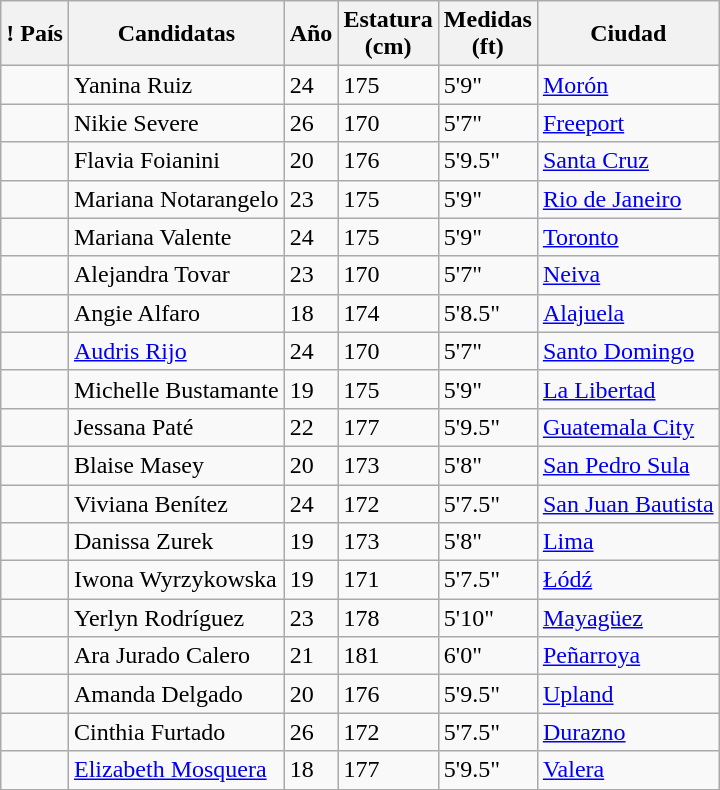<table class="sortable wikitable">
<tr>
<th>! País</th>
<th>Candidatas</th>
<th>Año</th>
<th>Estatura<br> (cm)</th>
<th>Medidas <br> (ft)</th>
<th>Ciudad</th>
</tr>
<tr>
<td><strong></strong></td>
<td>Yanina Ruiz</td>
<td>24</td>
<td>175</td>
<td>5'9"</td>
<td><a href='#'>Morón</a></td>
</tr>
<tr>
<td><strong></strong></td>
<td>Nikie Severe</td>
<td>26</td>
<td>170</td>
<td>5'7"</td>
<td><a href='#'>Freeport</a></td>
</tr>
<tr>
<td><strong></strong></td>
<td>Flavia Foianini</td>
<td>20</td>
<td>176</td>
<td>5'9.5"</td>
<td><a href='#'>Santa Cruz</a></td>
</tr>
<tr>
<td><strong></strong></td>
<td>Mariana Notarangelo</td>
<td>23</td>
<td>175</td>
<td>5'9"</td>
<td><a href='#'>Rio de Janeiro</a></td>
</tr>
<tr>
<td><strong></strong></td>
<td>Mariana Valente</td>
<td>24</td>
<td>175</td>
<td>5'9"</td>
<td><a href='#'>Toronto</a></td>
</tr>
<tr>
<td><strong></strong></td>
<td>Alejandra Tovar</td>
<td>23</td>
<td>170</td>
<td>5'7"</td>
<td><a href='#'>Neiva</a></td>
</tr>
<tr>
<td><strong></strong></td>
<td>Angie Alfaro</td>
<td>18</td>
<td>174</td>
<td>5'8.5"</td>
<td><a href='#'>Alajuela</a></td>
</tr>
<tr>
<td><strong></strong></td>
<td><a href='#'>Audris Rijo</a></td>
<td>24</td>
<td>170</td>
<td>5'7"</td>
<td><a href='#'>Santo Domingo</a></td>
</tr>
<tr>
<td><strong></strong></td>
<td>Michelle Bustamante</td>
<td>19</td>
<td>175</td>
<td>5'9"</td>
<td><a href='#'>La Libertad</a></td>
</tr>
<tr>
<td><strong></strong></td>
<td>Jessana Paté</td>
<td>22</td>
<td>177</td>
<td>5'9.5"</td>
<td><a href='#'>Guatemala City</a></td>
</tr>
<tr>
<td><strong></strong></td>
<td>Blaise Masey</td>
<td>20</td>
<td>173</td>
<td>5'8"</td>
<td><a href='#'>San Pedro Sula</a></td>
</tr>
<tr>
<td><strong></strong></td>
<td>Viviana Benítez</td>
<td>24</td>
<td>172</td>
<td>5'7.5"</td>
<td><a href='#'>San Juan Bautista</a></td>
</tr>
<tr>
<td><strong></strong></td>
<td>Danissa Zurek</td>
<td>19</td>
<td>173</td>
<td>5'8"</td>
<td><a href='#'>Lima</a></td>
</tr>
<tr>
<td><strong></strong></td>
<td>Iwona Wyrzykowska</td>
<td>19</td>
<td>171</td>
<td>5'7.5"</td>
<td><a href='#'>Łódź</a></td>
</tr>
<tr>
<td><strong></strong></td>
<td>Yerlyn Rodríguez</td>
<td>23</td>
<td>178</td>
<td>5'10"</td>
<td><a href='#'>Mayagüez</a></td>
</tr>
<tr>
<td><strong></strong></td>
<td>Ara Jurado Calero</td>
<td>21</td>
<td>181</td>
<td>6'0"</td>
<td><a href='#'>Peñarroya</a></td>
</tr>
<tr>
<td><strong></strong></td>
<td>Amanda Delgado</td>
<td>20</td>
<td>176</td>
<td>5'9.5"</td>
<td><a href='#'>Upland</a></td>
</tr>
<tr>
<td><strong></strong></td>
<td>Cinthia Furtado</td>
<td>26</td>
<td>172</td>
<td>5'7.5"</td>
<td><a href='#'>Durazno</a></td>
</tr>
<tr>
<td><strong></strong></td>
<td><a href='#'>Elizabeth Mosquera</a></td>
<td>18</td>
<td>177</td>
<td>5'9.5"</td>
<td><a href='#'>Valera</a></td>
</tr>
</table>
